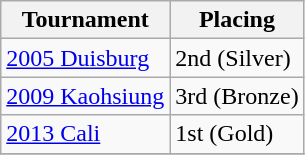<table class="wikitable">
<tr>
<th>Tournament</th>
<th>Placing</th>
</tr>
<tr>
<td><a href='#'>2005 Duisburg</a></td>
<td>2nd (Silver)</td>
</tr>
<tr>
<td><a href='#'>2009 Kaohsiung</a></td>
<td>3rd (Bronze)</td>
</tr>
<tr>
<td><a href='#'>2013 Cali</a></td>
<td>1st (Gold)</td>
</tr>
<tr>
</tr>
</table>
